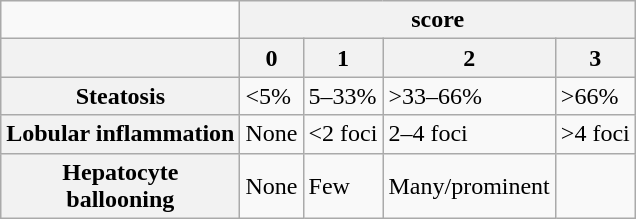<table class=wikitable align=right>
<tr>
<td></td>
<th colspan=4>score</th>
</tr>
<tr>
<th></th>
<th>0</th>
<th>1</th>
<th>2</th>
<th>3</th>
</tr>
<tr>
<th>Steatosis</th>
<td><5%</td>
<td>5–33%</td>
<td>>33–66%</td>
<td>>66%</td>
</tr>
<tr>
<th>Lobular inflammation</th>
<td>None</td>
<td><2 foci</td>
<td>2–4 foci</td>
<td>>4 foci</td>
</tr>
<tr>
<th>Hepatocyte<br>ballooning</th>
<td>None</td>
<td>Few</td>
<td>Many/prominent</td>
</tr>
</table>
